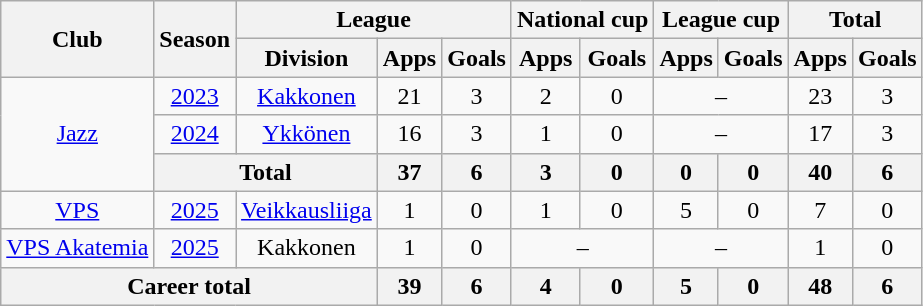<table class="wikitable" style="text-align:center">
<tr>
<th rowspan="2">Club</th>
<th rowspan="2">Season</th>
<th colspan="3">League</th>
<th colspan="2">National cup</th>
<th colspan="2">League cup</th>
<th colspan="2">Total</th>
</tr>
<tr>
<th>Division</th>
<th>Apps</th>
<th>Goals</th>
<th>Apps</th>
<th>Goals</th>
<th>Apps</th>
<th>Goals</th>
<th>Apps</th>
<th>Goals</th>
</tr>
<tr>
<td rowspan=3><a href='#'>Jazz</a></td>
<td><a href='#'>2023</a></td>
<td><a href='#'>Kakkonen</a></td>
<td>21</td>
<td>3</td>
<td>2</td>
<td>0</td>
<td colspan=2>–</td>
<td>23</td>
<td>3</td>
</tr>
<tr>
<td><a href='#'>2024</a></td>
<td><a href='#'>Ykkönen</a></td>
<td>16</td>
<td>3</td>
<td>1</td>
<td>0</td>
<td colspan=2>–</td>
<td>17</td>
<td>3</td>
</tr>
<tr>
<th colspan=2>Total</th>
<th>37</th>
<th>6</th>
<th>3</th>
<th>0</th>
<th>0</th>
<th>0</th>
<th>40</th>
<th>6</th>
</tr>
<tr>
<td><a href='#'>VPS</a></td>
<td><a href='#'>2025</a></td>
<td><a href='#'>Veikkausliiga</a></td>
<td>1</td>
<td>0</td>
<td>1</td>
<td>0</td>
<td>5</td>
<td>0</td>
<td>7</td>
<td>0</td>
</tr>
<tr>
<td><a href='#'>VPS Akatemia</a></td>
<td><a href='#'>2025</a></td>
<td>Kakkonen</td>
<td>1</td>
<td>0</td>
<td colspan=2>–</td>
<td colspan=2>–</td>
<td>1</td>
<td>0</td>
</tr>
<tr>
<th colspan="3">Career total</th>
<th>39</th>
<th>6</th>
<th>4</th>
<th>0</th>
<th>5</th>
<th>0</th>
<th>48</th>
<th>6</th>
</tr>
</table>
